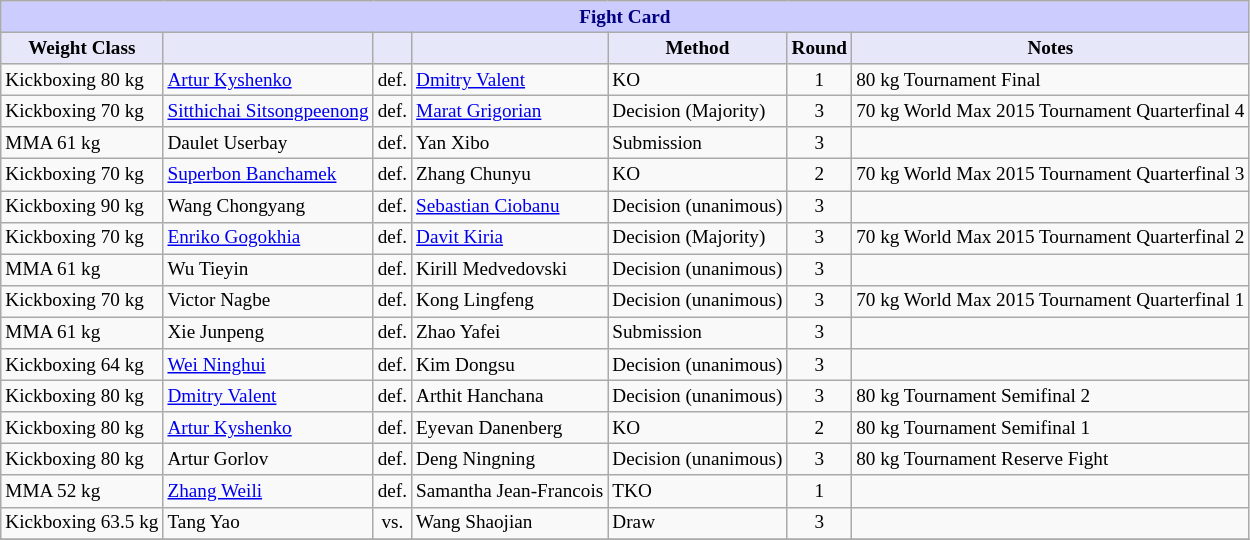<table class="wikitable" style="font-size: 80%;">
<tr>
<th colspan="8" style="background-color: #ccf; color: #000080; text-align: center;"><strong>Fight Card</strong></th>
</tr>
<tr>
<th colspan="1" style="background-color: #E6E8FA; color: #000000; text-align: center;">Weight Class</th>
<th colspan="1" style="background-color: #E6E8FA; color: #000000; text-align: center;"></th>
<th colspan="1" style="background-color: #E6E8FA; color: #000000; text-align: center;"></th>
<th colspan="1" style="background-color: #E6E8FA; color: #000000; text-align: center;"></th>
<th colspan="1" style="background-color: #E6E8FA; color: #000000; text-align: center;">Method</th>
<th colspan="1" style="background-color: #E6E8FA; color: #000000; text-align: center;">Round</th>
<th colspan="1" style="background-color: #E6E8FA; color: #000000; text-align: center;">Notes</th>
</tr>
<tr>
<td>Kickboxing 80 kg</td>
<td> <a href='#'>Artur Kyshenko</a></td>
<td align=center>def.</td>
<td> <a href='#'>Dmitry Valent</a></td>
<td>KO</td>
<td align=center>1</td>
<td>80 kg Tournament Final</td>
</tr>
<tr>
<td>Kickboxing 70 kg</td>
<td> <a href='#'>Sitthichai Sitsongpeenong</a></td>
<td align=center>def.</td>
<td> <a href='#'>Marat Grigorian</a></td>
<td>Decision (Majority)</td>
<td align=center>3</td>
<td>70 kg World Max 2015 Tournament Quarterfinal 4</td>
</tr>
<tr>
<td>MMA 61 kg</td>
<td> Daulet Userbay</td>
<td align=center>def.</td>
<td> Yan Xibo</td>
<td>Submission</td>
<td align=center>3</td>
<td></td>
</tr>
<tr>
<td>Kickboxing 70 kg</td>
<td> <a href='#'>Superbon Banchamek</a></td>
<td align=center>def.</td>
<td> Zhang Chunyu</td>
<td>KO</td>
<td align=center>2</td>
<td>70 kg World Max 2015 Tournament Quarterfinal 3</td>
</tr>
<tr>
<td>Kickboxing 90 kg</td>
<td> Wang Chongyang</td>
<td align=center>def.</td>
<td> <a href='#'>Sebastian Ciobanu</a></td>
<td>Decision (unanimous)</td>
<td align=center>3</td>
<td></td>
</tr>
<tr>
<td>Kickboxing 70 kg</td>
<td> <a href='#'>Enriko Gogokhia</a></td>
<td align=center>def.</td>
<td> <a href='#'>Davit Kiria</a></td>
<td>Decision (Majority)</td>
<td align=center>3</td>
<td>70 kg World Max 2015 Tournament Quarterfinal 2</td>
</tr>
<tr>
<td>MMA 61 kg</td>
<td> Wu Tieyin</td>
<td align=center>def.</td>
<td> Kirill Medvedovski</td>
<td>Decision (unanimous)</td>
<td align=center>3</td>
<td></td>
</tr>
<tr>
<td>Kickboxing 70 kg</td>
<td> Victor Nagbe</td>
<td align=center>def.</td>
<td> Kong Lingfeng</td>
<td>Decision (unanimous)</td>
<td align=center>3</td>
<td>70 kg World Max 2015 Tournament Quarterfinal 1</td>
</tr>
<tr>
<td>MMA 61 kg</td>
<td> Xie Junpeng</td>
<td align=center>def.</td>
<td> Zhao Yafei</td>
<td>Submission</td>
<td align=center>3</td>
<td></td>
</tr>
<tr>
<td>Kickboxing 64 kg</td>
<td> <a href='#'>Wei Ninghui</a></td>
<td align=center>def.</td>
<td> Kim Dongsu</td>
<td>Decision (unanimous)</td>
<td align=center>3</td>
<td></td>
</tr>
<tr>
<td>Kickboxing 80 kg</td>
<td> <a href='#'>Dmitry Valent</a></td>
<td align=center>def.</td>
<td> Arthit Hanchana</td>
<td>Decision (unanimous)</td>
<td align=center>3</td>
<td>80 kg Tournament Semifinal 2</td>
</tr>
<tr>
<td>Kickboxing 80 kg</td>
<td> <a href='#'>Artur Kyshenko</a></td>
<td align=center>def.</td>
<td> Eyevan Danenberg</td>
<td>KO</td>
<td align=center>2</td>
<td>80 kg Tournament Semifinal 1</td>
</tr>
<tr>
<td>Kickboxing 80 kg</td>
<td> Artur Gorlov</td>
<td align=center>def.</td>
<td> Deng Ningning</td>
<td>Decision (unanimous)</td>
<td align=center>3</td>
<td>80 kg Tournament Reserve Fight</td>
</tr>
<tr>
<td>MMA 52 kg</td>
<td> <a href='#'>Zhang Weili</a></td>
<td align=center>def.</td>
<td> Samantha Jean-Francois</td>
<td>TKO</td>
<td align=center>1</td>
<td></td>
</tr>
<tr>
<td>Kickboxing 63.5 kg</td>
<td> Tang Yao</td>
<td align=center>vs.</td>
<td> Wang Shaojian</td>
<td>Draw</td>
<td align=center>3</td>
<td></td>
</tr>
<tr>
</tr>
</table>
